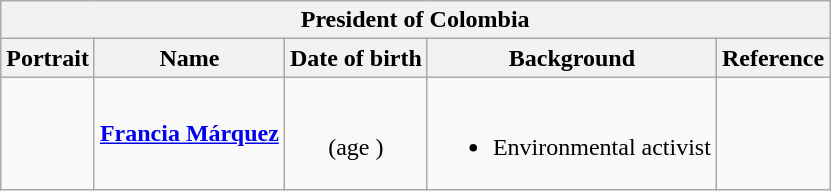<table class="wikitable collapsible" style="text-align:center;">
<tr>
<th colspan="5">President of Colombia</th>
</tr>
<tr>
<th>Portrait</th>
<th>Name</th>
<th>Date of birth</th>
<th>Background</th>
<th>Reference</th>
</tr>
<tr>
<td></td>
<td><strong><a href='#'>Francia Márquez</a></strong></td>
<td><br>(age )</td>
<td><br><ul><li>Environmental activist</li></ul></td>
<td></td>
</tr>
</table>
